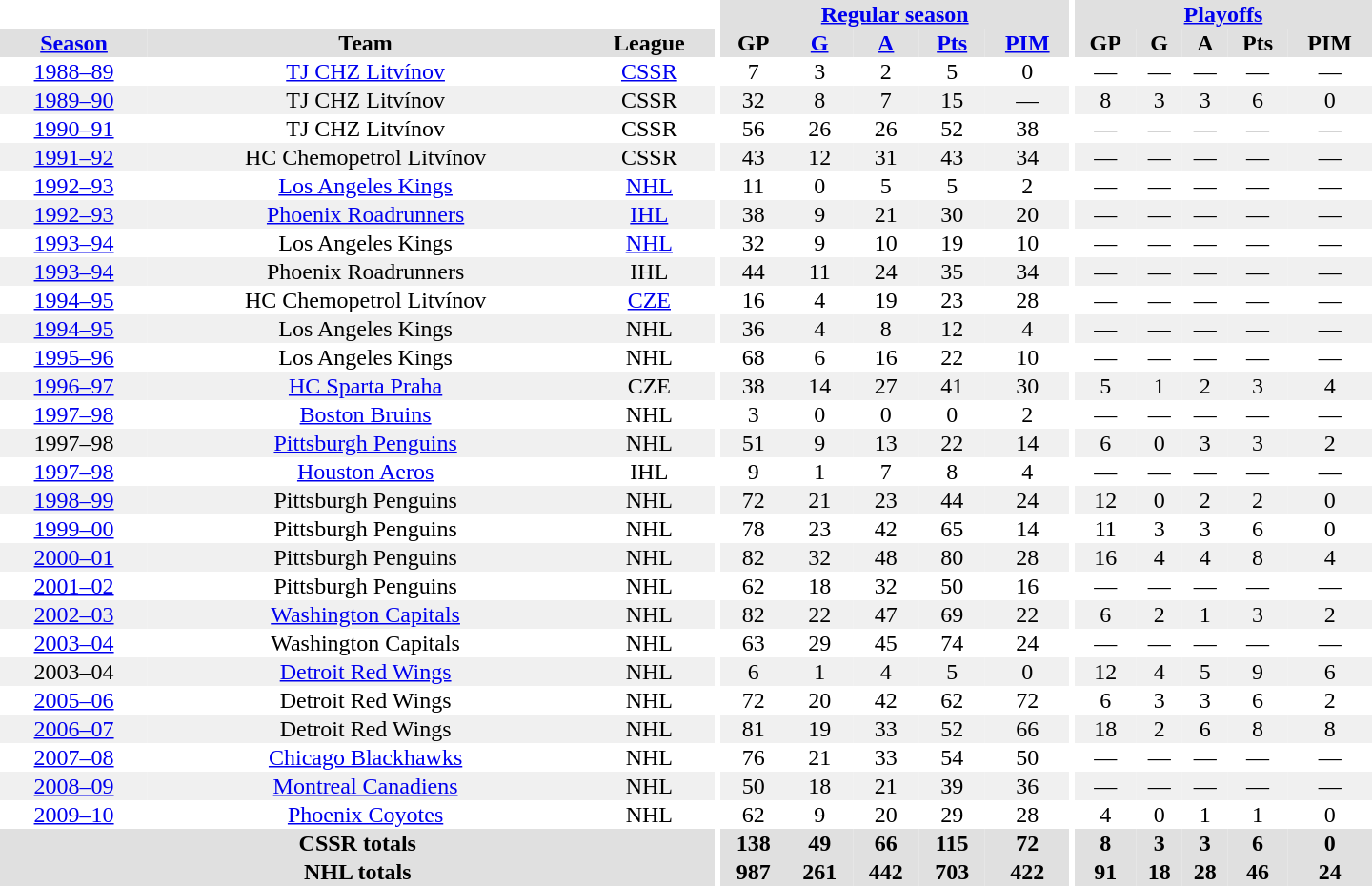<table border="0" cellpadding="1" cellspacing="0" style="text-align:center; width:60em">
<tr bgcolor="#e0e0e0">
<th colspan="3" bgcolor="#ffffff"></th>
<th rowspan="100" bgcolor="#ffffff"></th>
<th colspan="5"><a href='#'>Regular season</a></th>
<th rowspan="100" bgcolor="#ffffff"></th>
<th colspan="5"><a href='#'>Playoffs</a></th>
</tr>
<tr bgcolor="#e0e0e0">
<th><a href='#'>Season</a></th>
<th>Team</th>
<th>League</th>
<th>GP</th>
<th><a href='#'>G</a></th>
<th><a href='#'>A</a></th>
<th><a href='#'>Pts</a></th>
<th><a href='#'>PIM</a></th>
<th>GP</th>
<th>G</th>
<th>A</th>
<th>Pts</th>
<th>PIM</th>
</tr>
<tr>
<td><a href='#'>1988–89</a></td>
<td><a href='#'>TJ CHZ Litvínov</a></td>
<td><a href='#'>CSSR</a></td>
<td>7</td>
<td>3</td>
<td>2</td>
<td>5</td>
<td>0</td>
<td>—</td>
<td>—</td>
<td>—</td>
<td>—</td>
<td>—</td>
</tr>
<tr bgcolor="#f0f0f0">
<td><a href='#'>1989–90</a></td>
<td>TJ CHZ Litvínov</td>
<td>CSSR</td>
<td>32</td>
<td>8</td>
<td>7</td>
<td>15</td>
<td>—</td>
<td>8</td>
<td>3</td>
<td>3</td>
<td>6</td>
<td>0</td>
</tr>
<tr>
<td><a href='#'>1990–91</a></td>
<td>TJ CHZ Litvínov</td>
<td>CSSR</td>
<td>56</td>
<td>26</td>
<td>26</td>
<td>52</td>
<td>38</td>
<td>—</td>
<td>—</td>
<td>—</td>
<td>—</td>
<td>—</td>
</tr>
<tr bgcolor="#f0f0f0">
<td><a href='#'>1991–92</a></td>
<td>HC Chemopetrol Litvínov</td>
<td>CSSR</td>
<td>43</td>
<td>12</td>
<td>31</td>
<td>43</td>
<td>34</td>
<td>—</td>
<td>—</td>
<td>—</td>
<td>—</td>
<td>—</td>
</tr>
<tr>
<td><a href='#'>1992–93</a></td>
<td><a href='#'>Los Angeles Kings</a></td>
<td><a href='#'>NHL</a></td>
<td>11</td>
<td>0</td>
<td>5</td>
<td>5</td>
<td>2</td>
<td>—</td>
<td>—</td>
<td>—</td>
<td>—</td>
<td>—</td>
</tr>
<tr bgcolor="#f0f0f0">
<td><a href='#'>1992–93</a></td>
<td><a href='#'>Phoenix Roadrunners</a></td>
<td><a href='#'>IHL</a></td>
<td>38</td>
<td>9</td>
<td>21</td>
<td>30</td>
<td>20</td>
<td>—</td>
<td>—</td>
<td>—</td>
<td>—</td>
<td>—</td>
</tr>
<tr>
<td><a href='#'>1993–94</a></td>
<td>Los Angeles Kings</td>
<td><a href='#'>NHL</a></td>
<td>32</td>
<td>9</td>
<td>10</td>
<td>19</td>
<td>10</td>
<td>—</td>
<td>—</td>
<td>—</td>
<td>—</td>
<td>—</td>
</tr>
<tr bgcolor="#f0f0f0">
<td><a href='#'>1993–94</a></td>
<td>Phoenix Roadrunners</td>
<td>IHL</td>
<td>44</td>
<td>11</td>
<td>24</td>
<td>35</td>
<td>34</td>
<td>—</td>
<td>—</td>
<td>—</td>
<td>—</td>
<td>—</td>
</tr>
<tr>
<td><a href='#'>1994–95</a></td>
<td>HC Chemopetrol Litvínov</td>
<td><a href='#'>CZE</a></td>
<td>16</td>
<td>4</td>
<td>19</td>
<td>23</td>
<td>28</td>
<td>—</td>
<td>—</td>
<td>—</td>
<td>—</td>
<td>—</td>
</tr>
<tr bgcolor="#f0f0f0">
<td><a href='#'>1994–95</a></td>
<td>Los Angeles Kings</td>
<td>NHL</td>
<td>36</td>
<td>4</td>
<td>8</td>
<td>12</td>
<td>4</td>
<td>—</td>
<td>—</td>
<td>—</td>
<td>—</td>
<td>—</td>
</tr>
<tr>
<td><a href='#'>1995–96</a></td>
<td>Los Angeles Kings</td>
<td>NHL</td>
<td>68</td>
<td>6</td>
<td>16</td>
<td>22</td>
<td>10</td>
<td>—</td>
<td>—</td>
<td>—</td>
<td>—</td>
<td>—</td>
</tr>
<tr bgcolor="#f0f0f0">
<td><a href='#'>1996–97</a></td>
<td><a href='#'>HC Sparta Praha</a></td>
<td>CZE</td>
<td>38</td>
<td>14</td>
<td>27</td>
<td>41</td>
<td>30</td>
<td>5</td>
<td>1</td>
<td>2</td>
<td>3</td>
<td>4</td>
</tr>
<tr>
<td><a href='#'>1997–98</a></td>
<td><a href='#'>Boston Bruins</a></td>
<td>NHL</td>
<td>3</td>
<td>0</td>
<td>0</td>
<td>0</td>
<td>2</td>
<td>—</td>
<td>—</td>
<td>—</td>
<td>—</td>
<td>—</td>
</tr>
<tr bgcolor="#f0f0f0">
<td>1997–98</td>
<td><a href='#'>Pittsburgh Penguins</a></td>
<td>NHL</td>
<td>51</td>
<td>9</td>
<td>13</td>
<td>22</td>
<td>14</td>
<td>6</td>
<td>0</td>
<td>3</td>
<td>3</td>
<td>2</td>
</tr>
<tr>
<td><a href='#'>1997–98</a></td>
<td><a href='#'>Houston Aeros</a></td>
<td>IHL</td>
<td>9</td>
<td>1</td>
<td>7</td>
<td>8</td>
<td>4</td>
<td>—</td>
<td>—</td>
<td>—</td>
<td>—</td>
<td>—</td>
</tr>
<tr bgcolor="#f0f0f0">
<td><a href='#'>1998–99</a></td>
<td>Pittsburgh Penguins</td>
<td>NHL</td>
<td>72</td>
<td>21</td>
<td>23</td>
<td>44</td>
<td>24</td>
<td>12</td>
<td>0</td>
<td>2</td>
<td>2</td>
<td>0</td>
</tr>
<tr>
<td><a href='#'>1999–00</a></td>
<td>Pittsburgh Penguins</td>
<td>NHL</td>
<td>78</td>
<td>23</td>
<td>42</td>
<td>65</td>
<td>14</td>
<td>11</td>
<td>3</td>
<td>3</td>
<td>6</td>
<td>0</td>
</tr>
<tr bgcolor="#f0f0f0">
<td><a href='#'>2000–01</a></td>
<td>Pittsburgh Penguins</td>
<td>NHL</td>
<td>82</td>
<td>32</td>
<td>48</td>
<td>80</td>
<td>28</td>
<td>16</td>
<td>4</td>
<td>4</td>
<td>8</td>
<td>4</td>
</tr>
<tr>
<td><a href='#'>2001–02</a></td>
<td>Pittsburgh Penguins</td>
<td>NHL</td>
<td>62</td>
<td>18</td>
<td>32</td>
<td>50</td>
<td>16</td>
<td>—</td>
<td>—</td>
<td>—</td>
<td>—</td>
<td>—</td>
</tr>
<tr bgcolor="#f0f0f0">
<td><a href='#'>2002–03</a></td>
<td><a href='#'>Washington Capitals</a></td>
<td>NHL</td>
<td>82</td>
<td>22</td>
<td>47</td>
<td>69</td>
<td>22</td>
<td>6</td>
<td>2</td>
<td>1</td>
<td>3</td>
<td>2</td>
</tr>
<tr>
<td><a href='#'>2003–04</a></td>
<td>Washington Capitals</td>
<td>NHL</td>
<td>63</td>
<td>29</td>
<td>45</td>
<td>74</td>
<td>24</td>
<td>—</td>
<td>—</td>
<td>—</td>
<td>—</td>
<td>—</td>
</tr>
<tr bgcolor="#f0f0f0">
<td>2003–04</td>
<td><a href='#'>Detroit Red Wings</a></td>
<td>NHL</td>
<td>6</td>
<td>1</td>
<td>4</td>
<td>5</td>
<td>0</td>
<td>12</td>
<td>4</td>
<td>5</td>
<td>9</td>
<td>6</td>
</tr>
<tr>
<td><a href='#'>2005–06</a></td>
<td>Detroit Red Wings</td>
<td>NHL</td>
<td>72</td>
<td>20</td>
<td>42</td>
<td>62</td>
<td>72</td>
<td>6</td>
<td>3</td>
<td>3</td>
<td>6</td>
<td>2</td>
</tr>
<tr bgcolor="#f0f0f0">
<td><a href='#'>2006–07</a></td>
<td>Detroit Red Wings</td>
<td>NHL</td>
<td>81</td>
<td>19</td>
<td>33</td>
<td>52</td>
<td>66</td>
<td>18</td>
<td>2</td>
<td>6</td>
<td>8</td>
<td>8</td>
</tr>
<tr>
<td><a href='#'>2007–08</a></td>
<td><a href='#'>Chicago Blackhawks</a></td>
<td>NHL</td>
<td>76</td>
<td>21</td>
<td>33</td>
<td>54</td>
<td>50</td>
<td>—</td>
<td>—</td>
<td>—</td>
<td>—</td>
<td>—</td>
</tr>
<tr bgcolor="#f0f0f0">
<td><a href='#'>2008–09</a></td>
<td><a href='#'>Montreal Canadiens</a></td>
<td>NHL</td>
<td>50</td>
<td>18</td>
<td>21</td>
<td>39</td>
<td>36</td>
<td>—</td>
<td>—</td>
<td>—</td>
<td>—</td>
<td>—</td>
</tr>
<tr>
<td><a href='#'>2009–10</a></td>
<td><a href='#'>Phoenix Coyotes</a></td>
<td>NHL</td>
<td>62</td>
<td>9</td>
<td>20</td>
<td>29</td>
<td>28</td>
<td>4</td>
<td>0</td>
<td>1</td>
<td>1</td>
<td>0</td>
</tr>
<tr bgcolor="#e0e0e0">
<th colspan="3">CSSR totals</th>
<th>138</th>
<th>49</th>
<th>66</th>
<th>115</th>
<th>72</th>
<th>8</th>
<th>3</th>
<th>3</th>
<th>6</th>
<th>0</th>
</tr>
<tr bgcolor="#e0e0e0">
<th colspan="3">NHL totals</th>
<th>987</th>
<th>261</th>
<th>442</th>
<th>703</th>
<th>422</th>
<th>91</th>
<th>18</th>
<th>28</th>
<th>46</th>
<th>24</th>
</tr>
</table>
